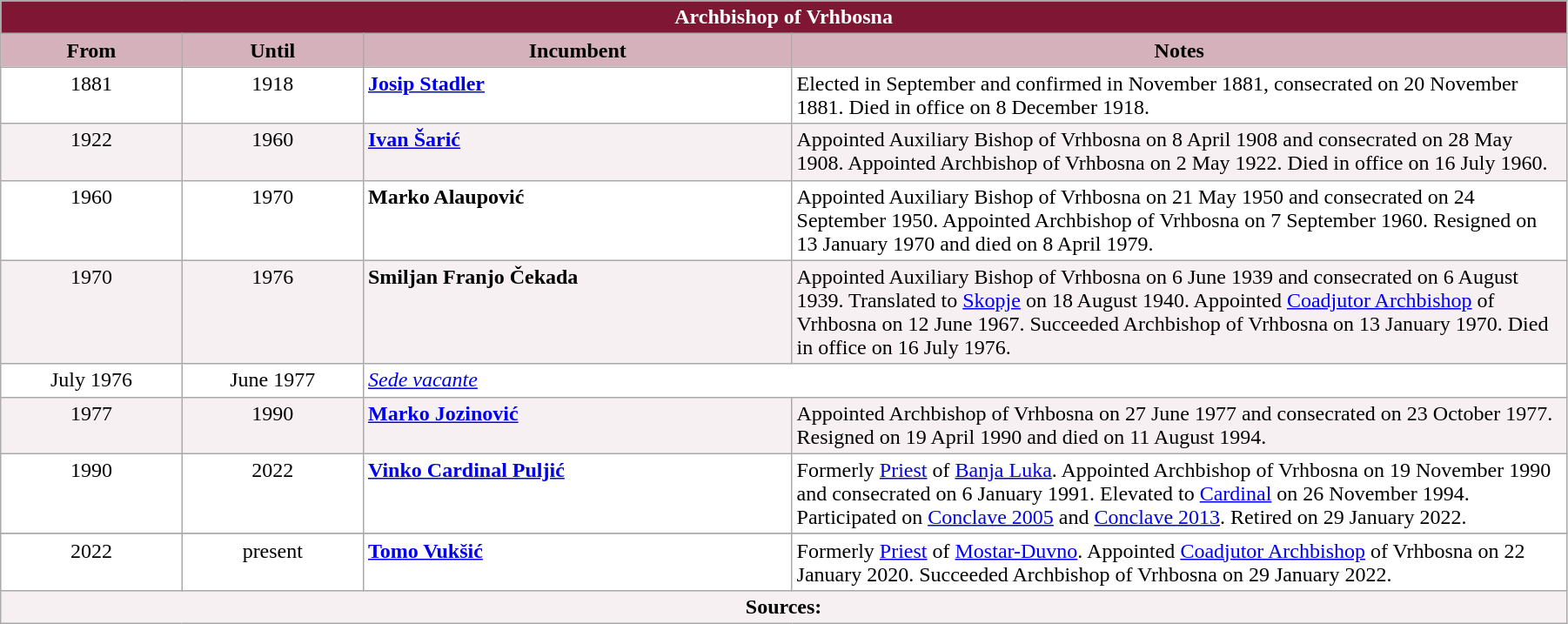<table class="wikitable" style="width:95%; border:1">
<tr>
<th colspan="4" style="background-color: #7F1734; color: white;">Archbishop of Vrhbosna</th>
</tr>
<tr>
<th style="background-color: #D4B1BB; width: 11%;">From</th>
<th style="background-color: #D4B1BB; width: 11%;">Until</th>
<th style="background-color: #D4B1BB; width: 26%;">Incumbent</th>
<th style="background-color: #D4B1BB; width: 47%;">Notes</th>
</tr>
<tr valign="top" style="background-color: white;">
<td style="text-align: center;">1881</td>
<td style="text-align: center;">1918</td>
<td><strong><a href='#'>Josip Stadler</a></strong></td>
<td>Elected in September and confirmed in November 1881, consecrated on 20 November 1881. Died in office on 8 December 1918.</td>
</tr>
<tr valign="top" style="background-color: #F7F0F2;">
<td style="text-align: center;">1922</td>
<td style="text-align: center;">1960</td>
<td><strong><a href='#'>Ivan Šarić</a></strong></td>
<td>Appointed Auxiliary Bishop of Vrhbosna on 8 April 1908 and consecrated on 28 May 1908. Appointed Archbishop of Vrhbosna on 2 May 1922. Died in office on 16 July 1960.</td>
</tr>
<tr valign="top" style="background-color: white;">
<td style="text-align: center;">1960</td>
<td style="text-align: center;">1970</td>
<td><strong>Marko Alaupović</strong></td>
<td>Appointed Auxiliary Bishop of Vrhbosna on 21 May 1950 and consecrated on 24 September 1950. Appointed Archbishop of Vrhbosna on 7 September 1960. Resigned on 13 January 1970 and died on 8 April 1979.</td>
</tr>
<tr valign="top" style="background-color: #F7F0F2;">
<td style="text-align: center;">1970</td>
<td style="text-align: center;">1976</td>
<td><strong>Smiljan Franjo Čekada</strong></td>
<td>Appointed Auxiliary Bishop of Vrhbosna on 6 June 1939 and consecrated on 6 August 1939. Translated to <a href='#'>Skopje</a> on 18 August 1940. Appointed <a href='#'>Coadjutor Archbishop</a> of Vrhbosna on 12 June 1967. Succeeded Archbishop of Vrhbosna on 13 January 1970. Died in office on 16 July 1976.</td>
</tr>
<tr valign="top" style="background-color: white;">
<td align="center">July 1976</td>
<td align="center">June 1977</td>
<td colspan="2"><em><a href='#'>Sede vacante</a></em></td>
</tr>
<tr valign="top" style="background-color: #F7F0F2;">
<td style="text-align: center;">1977</td>
<td style="text-align: center;">1990</td>
<td><strong><a href='#'>Marko Jozinović</a></strong></td>
<td>Appointed Archbishop of Vrhbosna on 27 June 1977 and consecrated on 23 October 1977. Resigned on 19 April 1990 and died on 11 August 1994.</td>
</tr>
<tr valign="top" style="background-color: white;">
<td style="text-align: center;">1990</td>
<td style="text-align: center;">2022</td>
<td><strong><a href='#'>Vinko Cardinal Puljić</a></strong></td>
<td>Formerly <a href='#'>Priest</a> of <a href='#'>Banja Luka</a>. Appointed Archbishop of Vrhbosna on 19 November 1990 and consecrated on 6 January 1991. Elevated to <a href='#'>Cardinal</a> on 26 November 1994. Participated on <a href='#'>Conclave 2005</a> and <a href='#'>Conclave 2013</a>. Retired on 29 January 2022.</td>
</tr>
<tr valign="top" style="background-color: #F7F0F2;">
</tr>
<tr valign="top" style="background-color: white;">
<td style="text-align: center;">2022</td>
<td style="text-align: center;">present</td>
<td><strong><a href='#'>Tomo Vukšić</a></strong></td>
<td>Formerly <a href='#'>Priest</a> of <a href='#'>Mostar-Duvno</a>. Appointed <a href='#'>Coadjutor Archbishop</a> of Vrhbosna on 22 January 2020. Succeeded Archbishop of Vrhbosna on 29 January 2022.</td>
</tr>
<tr valign="top" style="background-color: #F7F0F2;">
<td colspan="5" style="text-align: center;"><strong>Sources:</strong></td>
</tr>
</table>
